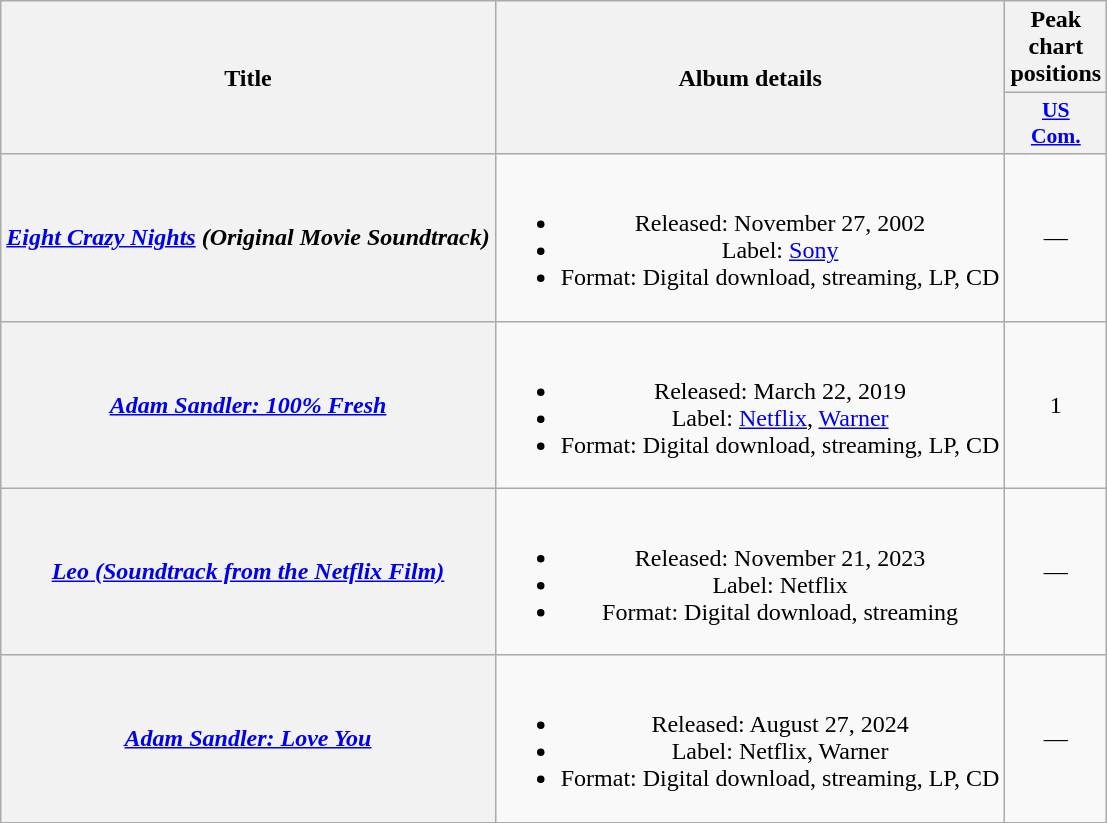<table class="wikitable plainrowheaders" style="text-align:center">
<tr>
<th rowspan="2">Title</th>
<th rowspan="2">Album details</th>
<th>Peak chart positions</th>
</tr>
<tr>
<th scope="col" style="width:3em; font-size:90%"><a href='#'>US<br>Com.</a><br></th>
</tr>
<tr>
<th scope="row"><em><a href='#'>Eight Crazy Nights</a> (Original Movie Soundtrack)</em></th>
<td><br><ul><li>Released: November 27, 2002</li><li>Label: <a href='#'>Sony</a></li><li>Format: Digital download, streaming, LP, CD</li></ul></td>
<td>—</td>
</tr>
<tr>
<th scope="row"><em><a href='#'>Adam Sandler: 100% Fresh</a></em></th>
<td><br><ul><li>Released: March 22, 2019</li><li>Label: <a href='#'>Netflix</a>, <a href='#'>Warner</a></li><li>Format: Digital download, streaming, LP, CD</li></ul></td>
<td>1</td>
</tr>
<tr>
<th scope="row"><em><a href='#'>Leo (Soundtrack from the Netflix Film)</a></em></th>
<td><br><ul><li>Released: November 21, 2023</li><li>Label: Netflix</li><li>Format: Digital download, streaming</li></ul></td>
<td>—</td>
</tr>
<tr>
<th scope="row"><em><a href='#'>Adam Sandler: Love You</a></em></th>
<td><br><ul><li>Released: August 27, 2024</li><li>Label: Netflix, Warner</li><li>Format: Digital download, streaming, LP, CD</li></ul></td>
<td>—</td>
</tr>
</table>
